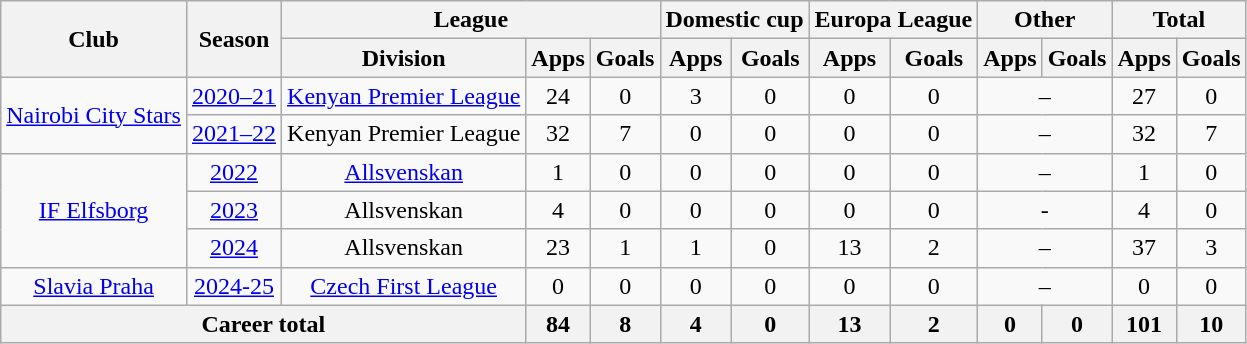<table class="wikitable" style="text-align:center">
<tr>
<th rowspan="2">Club</th>
<th rowspan="2">Season</th>
<th colspan="3">League</th>
<th colspan="2">Domestic cup</th>
<th colspan="2">Europa League</th>
<th colspan="2">Other</th>
<th colspan="2">Total</th>
</tr>
<tr>
<th>Division</th>
<th>Apps</th>
<th>Goals</th>
<th>Apps</th>
<th>Goals</th>
<th>Apps</th>
<th>Goals</th>
<th>Apps</th>
<th>Goals</th>
<th>Apps</th>
<th>Goals</th>
</tr>
<tr>
<td rowspan=2><a href='#'>Nairobi City Stars</a></td>
<td><a href='#'>2020–21</a></td>
<td><a href='#'>Kenyan Premier League</a></td>
<td>24</td>
<td>0</td>
<td>3</td>
<td>0</td>
<td>0</td>
<td>0</td>
<td colspan=2>–</td>
<td>27</td>
<td>0</td>
</tr>
<tr>
<td><a href='#'>2021–22</a></td>
<td>Kenyan Premier League</td>
<td>32</td>
<td>7</td>
<td>0</td>
<td>0</td>
<td>0</td>
<td>0</td>
<td colspan=2>–</td>
<td>32</td>
<td>7</td>
</tr>
<tr>
<td rowspan=3><a href='#'>IF Elfsborg</a></td>
<td><a href='#'>2022</a></td>
<td><a href='#'>Allsvenskan</a></td>
<td>1</td>
<td>0</td>
<td>0</td>
<td>0</td>
<td>0</td>
<td>0</td>
<td colspan=2>–</td>
<td>1</td>
<td>0</td>
</tr>
<tr>
<td><a href='#'>2023</a></td>
<td>Allsvenskan</td>
<td>4</td>
<td>0</td>
<td>0</td>
<td>0</td>
<td>0</td>
<td>0</td>
<td colspan=2>-</td>
<td>4</td>
<td>0</td>
</tr>
<tr>
<td><a href='#'>2024</a></td>
<td>Allsvenskan</td>
<td>23</td>
<td>1</td>
<td>1</td>
<td>0</td>
<td>13</td>
<td>2</td>
<td colspan=2>–</td>
<td>37</td>
<td>3</td>
</tr>
<tr>
<td rowspan=1><a href='#'>Slavia Praha</a></td>
<td><a href='#'>2024-25</a></td>
<td><a href='#'>Czech First League</a></td>
<td>0</td>
<td>0</td>
<td>0</td>
<td>0</td>
<td>0</td>
<td>0</td>
<td colspan=2>–</td>
<td>0</td>
<td>0</td>
</tr>
<tr>
<th colspan="3">Career total</th>
<th>84</th>
<th>8</th>
<th>4</th>
<th>0</th>
<th>13</th>
<th>2</th>
<th>0</th>
<th>0</th>
<th>101</th>
<th>10</th>
</tr>
</table>
